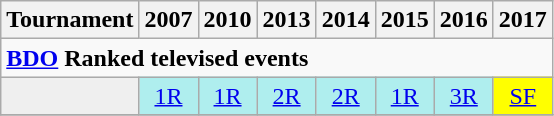<table class="wikitable" style="width:20%; margin:0">
<tr>
<th>Tournament</th>
<th>2007</th>
<th>2010</th>
<th>2013</th>
<th>2014</th>
<th>2015</th>
<th>2016</th>
<th>2017</th>
</tr>
<tr>
<td colspan="10" align="left"><strong><a href='#'>BDO</a> Ranked televised events</strong></td>
</tr>
<tr>
<td style="background:#efefef;" align=left></td>
<td style="text-align:center; background:#afeeee;"><a href='#'>1R</a></td>
<td style="text-align:center; background:#afeeee;"><a href='#'>1R</a></td>
<td style="text-align:center; background:#afeeee;"><a href='#'>2R</a></td>
<td style="text-align:center; background:#afeeee;"><a href='#'>2R</a></td>
<td style="text-align:center; background:#afeeee;"><a href='#'>1R</a></td>
<td style="text-align:center; background:#afeeee;"><a href='#'>3R</a></td>
<td style="text-align:center; background:yellow;"><a href='#'>SF</a></td>
</tr>
<tr>
</tr>
</table>
